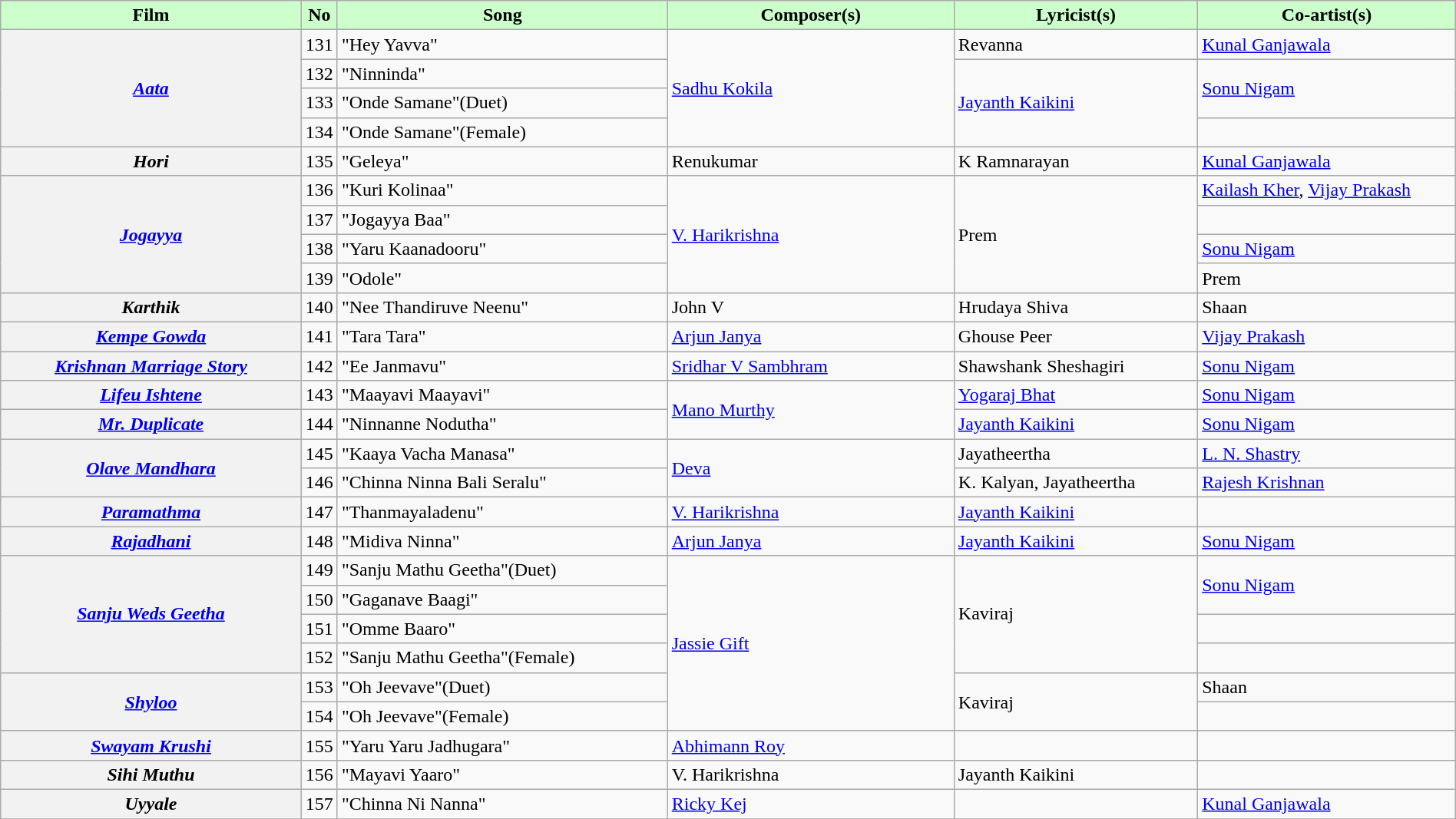<table class="wikitable plainrowheaders" width="100%" textcolor:#000;">
<tr style="background:#cfc; text-align:center;">
<td scope="col" width=21%><strong>Film</strong></td>
<td><strong>No</strong></td>
<td scope="col" width=23%><strong>Song</strong></td>
<td scope="col" width=20%><strong>Composer(s)</strong></td>
<td scope="col" width=17%><strong>Lyricist(s)</strong></td>
<td scope="col" width=18%><strong>Co-artist(s)</strong></td>
</tr>
<tr>
<th rowspan="4"><em><a href='#'>Aata</a></em></th>
<td>131</td>
<td>"Hey Yavva"</td>
<td rowspan="4"><a href='#'>Sadhu Kokila</a></td>
<td>Revanna</td>
<td><a href='#'>Kunal Ganjawala</a></td>
</tr>
<tr>
<td>132</td>
<td>"Ninninda"</td>
<td rowspan="3"><a href='#'>Jayanth Kaikini</a></td>
<td rowspan="2"><a href='#'>Sonu Nigam</a></td>
</tr>
<tr>
<td>133</td>
<td>"Onde Samane"(Duet)</td>
</tr>
<tr>
<td>134</td>
<td>"Onde Samane"(Female)</td>
<td></td>
</tr>
<tr>
<th><em>Hori</em></th>
<td>135</td>
<td>"Geleya"</td>
<td>Renukumar</td>
<td>K Ramnarayan</td>
<td><a href='#'>Kunal Ganjawala</a></td>
</tr>
<tr>
<th rowspan="4"><em><a href='#'>Jogayya</a></em></th>
<td>136</td>
<td>"Kuri Kolinaa"</td>
<td rowspan="4"><a href='#'>V. Harikrishna</a></td>
<td rowspan="4">Prem</td>
<td><a href='#'>Kailash Kher</a>, <a href='#'>Vijay Prakash</a></td>
</tr>
<tr>
<td>137</td>
<td>"Jogayya Baa"</td>
<td></td>
</tr>
<tr>
<td>138</td>
<td>"Yaru Kaanadooru"</td>
<td><a href='#'>Sonu Nigam</a></td>
</tr>
<tr>
<td>139</td>
<td>"Odole"</td>
<td>Prem</td>
</tr>
<tr>
<th><em>Karthik</em></th>
<td>140</td>
<td>"Nee Thandiruve Neenu"</td>
<td>John V</td>
<td>Hrudaya Shiva</td>
<td>Shaan</td>
</tr>
<tr>
<th><a href='#'><em>Kempe Gowda</em></a></th>
<td>141</td>
<td>"Tara Tara"</td>
<td><a href='#'>Arjun Janya</a></td>
<td>Ghouse Peer</td>
<td><a href='#'>Vijay Prakash</a></td>
</tr>
<tr>
<th><em><a href='#'>Krishnan Marriage Story</a></em></th>
<td>142</td>
<td>"Ee Janmavu"</td>
<td><a href='#'>Sridhar V Sambhram</a></td>
<td>Shawshank Sheshagiri</td>
<td><a href='#'>Sonu Nigam</a></td>
</tr>
<tr>
<th><em><a href='#'>Lifeu Ishtene</a></em></th>
<td>143</td>
<td>"Maayavi Maayavi"</td>
<td rowspan="2"><a href='#'>Mano Murthy</a></td>
<td><a href='#'>Yogaraj Bhat</a></td>
<td><a href='#'>Sonu Nigam</a></td>
</tr>
<tr>
<th><em><a href='#'>Mr. Duplicate</a></em></th>
<td>144</td>
<td>"Ninnanne Nodutha"</td>
<td><a href='#'>Jayanth Kaikini</a></td>
<td><a href='#'>Sonu Nigam</a></td>
</tr>
<tr>
<th rowspan="2"><em><a href='#'>Olave Mandhara</a></em></th>
<td>145</td>
<td>"Kaaya Vacha Manasa"</td>
<td rowspan="2"><a href='#'>Deva</a></td>
<td>Jayatheertha</td>
<td><a href='#'>L. N. Shastry</a></td>
</tr>
<tr>
<td>146</td>
<td>"Chinna Ninna Bali Seralu"</td>
<td>K. Kalyan, Jayatheertha</td>
<td><a href='#'>Rajesh Krishnan</a></td>
</tr>
<tr>
<th><a href='#'><em>Paramathma</em></a></th>
<td>147</td>
<td>"Thanmayaladenu"</td>
<td><a href='#'>V. Harikrishna</a></td>
<td><a href='#'>Jayanth Kaikini</a></td>
<td></td>
</tr>
<tr>
<th><a href='#'><em>Rajadhani</em></a></th>
<td>148</td>
<td>"Midiva Ninna"</td>
<td><a href='#'>Arjun Janya</a></td>
<td><a href='#'>Jayanth Kaikini</a></td>
<td><a href='#'>Sonu Nigam</a></td>
</tr>
<tr>
<th rowspan="4"><em><a href='#'>Sanju Weds Geetha</a></em></th>
<td>149</td>
<td>"Sanju Mathu Geetha"(Duet)</td>
<td rowspan="6"><a href='#'>Jassie Gift</a></td>
<td rowspan="4">Kaviraj</td>
<td rowspan="2"><a href='#'>Sonu Nigam</a></td>
</tr>
<tr>
<td>150</td>
<td>"Gaganave Baagi"</td>
</tr>
<tr>
<td>151</td>
<td>"Omme Baaro"</td>
<td></td>
</tr>
<tr>
<td>152</td>
<td>"Sanju Mathu Geetha"(Female)</td>
<td></td>
</tr>
<tr>
<th rowspan="2"><em><a href='#'>Shyloo</a></em></th>
<td>153</td>
<td>"Oh Jeevave"(Duet)</td>
<td rowspan="2">Kaviraj</td>
<td>Shaan</td>
</tr>
<tr>
<td>154</td>
<td>"Oh Jeevave"(Female)</td>
<td></td>
</tr>
<tr>
<th><a href='#'><em>Swayam Krushi</em></a></th>
<td>155</td>
<td>"Yaru Yaru Jadhugara"</td>
<td><a href='#'>Abhimann Roy</a></td>
<td></td>
<td></td>
</tr>
<tr>
<th><em>Sihi Muthu</em></th>
<td>156</td>
<td>"Mayavi Yaaro"</td>
<td>V. Harikrishna</td>
<td>Jayanth Kaikini</td>
<td></td>
</tr>
<tr>
<th><em>Uyyale</em></th>
<td>157</td>
<td>"Chinna Ni Nanna"</td>
<td><a href='#'>Ricky Kej</a></td>
<td></td>
<td><a href='#'>Kunal Ganjawala</a></td>
</tr>
<tr>
</tr>
</table>
